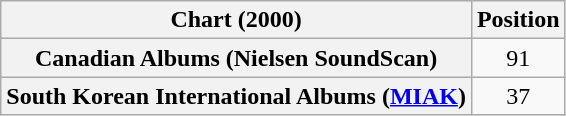<table class="wikitable plainrowheaders" style="text-align:center">
<tr>
<th scope="col">Chart (2000)</th>
<th scope="col">Position</th>
</tr>
<tr>
<th scope="row">Canadian Albums (Nielsen SoundScan)</th>
<td>91</td>
</tr>
<tr>
<th scope="row">South Korean International Albums (<a href='#'>MIAK</a>)</th>
<td>37</td>
</tr>
</table>
